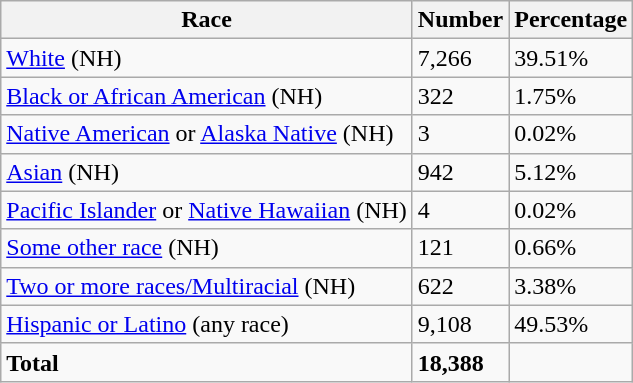<table class="wikitable">
<tr>
<th>Race</th>
<th>Number</th>
<th>Percentage</th>
</tr>
<tr>
<td><a href='#'>White</a> (NH)</td>
<td>7,266</td>
<td>39.51%</td>
</tr>
<tr>
<td><a href='#'>Black or African American</a> (NH)</td>
<td>322</td>
<td>1.75%</td>
</tr>
<tr>
<td><a href='#'>Native American</a> or <a href='#'>Alaska Native</a> (NH)</td>
<td>3</td>
<td>0.02%</td>
</tr>
<tr>
<td><a href='#'>Asian</a> (NH)</td>
<td>942</td>
<td>5.12%</td>
</tr>
<tr>
<td><a href='#'>Pacific Islander</a> or <a href='#'>Native Hawaiian</a> (NH)</td>
<td>4</td>
<td>0.02%</td>
</tr>
<tr>
<td><a href='#'>Some other race</a> (NH)</td>
<td>121</td>
<td>0.66%</td>
</tr>
<tr>
<td><a href='#'>Two or more races/Multiracial</a> (NH)</td>
<td>622</td>
<td>3.38%</td>
</tr>
<tr>
<td><a href='#'>Hispanic or Latino</a> (any race)</td>
<td>9,108</td>
<td>49.53%</td>
</tr>
<tr>
<td><strong>Total</strong></td>
<td><strong>18,388</strong></td>
<td></td>
</tr>
</table>
